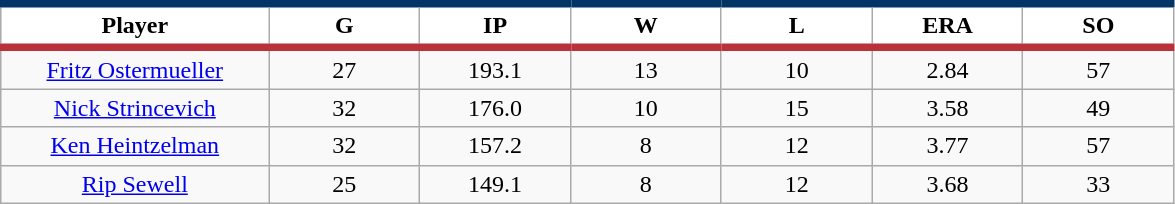<table class="wikitable sortable">
<tr>
<th style="background:#FFFFFF; border-top:#023465 5px solid; border-bottom:#ba313c 5px solid;" width="16%">Player</th>
<th style="background:#FFFFFF; border-top:#023465 5px solid; border-bottom:#ba313c 5px solid;" width="9%">G</th>
<th style="background:#FFFFFF; border-top:#023465 5px solid; border-bottom:#ba313c 5px solid;" width="9%">IP</th>
<th style="background:#FFFFFF; border-top:#023465 5px solid; border-bottom:#ba313c 5px solid;" width="9%">W</th>
<th style="background:#FFFFFF; border-top:#023465 5px solid; border-bottom:#ba313c 5px solid;" width="9%">L</th>
<th style="background:#FFFFFF; border-top:#023465 5px solid; border-bottom:#ba313c 5px solid;" width="9%">ERA</th>
<th style="background:#FFFFFF; border-top:#023465 5px solid; border-bottom:#ba313c 5px solid;" width="9%">SO</th>
</tr>
<tr align="center">
<td><a href='#'>Fritz Ostermueller</a></td>
<td>27</td>
<td>193.1</td>
<td>13</td>
<td>10</td>
<td>2.84</td>
<td>57</td>
</tr>
<tr align=center>
<td><a href='#'>Nick Strincevich</a></td>
<td>32</td>
<td>176.0</td>
<td>10</td>
<td>15</td>
<td>3.58</td>
<td>49</td>
</tr>
<tr align=center>
<td><a href='#'>Ken Heintzelman</a></td>
<td>32</td>
<td>157.2</td>
<td>8</td>
<td>12</td>
<td>3.77</td>
<td>57</td>
</tr>
<tr align=center>
<td><a href='#'>Rip Sewell</a></td>
<td>25</td>
<td>149.1</td>
<td>8</td>
<td>12</td>
<td>3.68</td>
<td>33</td>
</tr>
</table>
